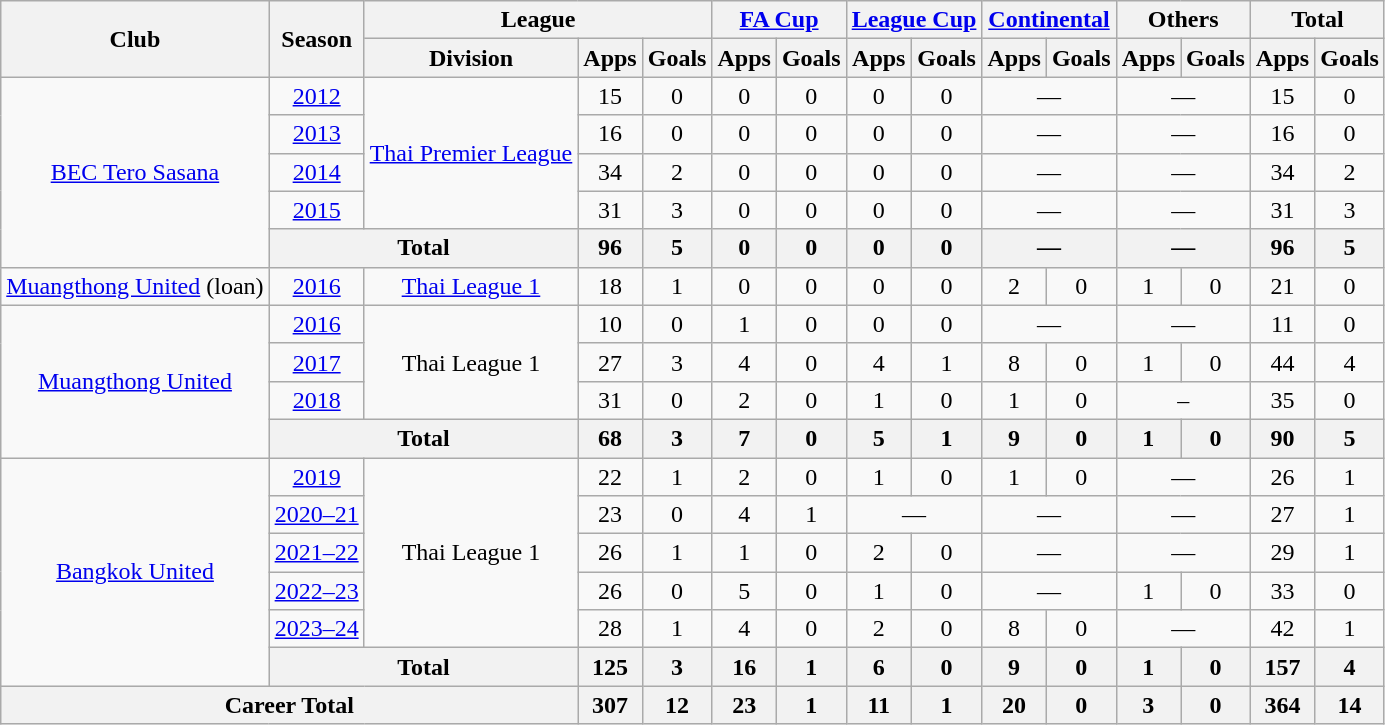<table class="wikitable" style="text-align:center;">
<tr>
<th rowspan="2">Club</th>
<th rowspan="2">Season</th>
<th colspan="3">League</th>
<th colspan="2"><a href='#'>FA Cup</a></th>
<th colspan="2"><a href='#'>League Cup</a></th>
<th colspan="2"><a href='#'>Continental</a></th>
<th colspan="2">Others</th>
<th colspan="2">Total</th>
</tr>
<tr>
<th>Division</th>
<th>Apps</th>
<th>Goals</th>
<th>Apps</th>
<th>Goals</th>
<th>Apps</th>
<th>Goals</th>
<th>Apps</th>
<th>Goals</th>
<th>Apps</th>
<th>Goals</th>
<th>Apps</th>
<th>Goals</th>
</tr>
<tr>
<td rowspan="5"><a href='#'>BEC Tero Sasana</a></td>
<td><a href='#'>2012</a></td>
<td rowspan="4"><a href='#'>Thai Premier League</a></td>
<td>15</td>
<td>0</td>
<td>0</td>
<td>0</td>
<td>0</td>
<td>0</td>
<td colspan="2">—</td>
<td colspan="2">—</td>
<td>15</td>
<td>0</td>
</tr>
<tr>
<td><a href='#'>2013</a></td>
<td>16</td>
<td>0</td>
<td>0</td>
<td>0</td>
<td>0</td>
<td>0</td>
<td colspan="2">—</td>
<td colspan="2">—</td>
<td>16</td>
<td>0</td>
</tr>
<tr>
<td><a href='#'>2014</a></td>
<td>34</td>
<td>2</td>
<td>0</td>
<td>0</td>
<td>0</td>
<td>0</td>
<td colspan="2">—</td>
<td colspan="2">—</td>
<td>34</td>
<td>2</td>
</tr>
<tr>
<td><a href='#'>2015</a></td>
<td>31</td>
<td>3</td>
<td>0</td>
<td>0</td>
<td>0</td>
<td>0</td>
<td colspan="2">—</td>
<td colspan="2">—</td>
<td>31</td>
<td>3</td>
</tr>
<tr>
<th colspan="2">Total</th>
<th>96</th>
<th>5</th>
<th>0</th>
<th>0</th>
<th>0</th>
<th>0</th>
<th colspan="2">—</th>
<th colspan="2">—</th>
<th>96</th>
<th>5</th>
</tr>
<tr>
<td><a href='#'>Muangthong United</a> (loan)</td>
<td><a href='#'>2016</a></td>
<td><a href='#'>Thai League 1</a></td>
<td>18</td>
<td>1</td>
<td>0</td>
<td>0</td>
<td>0</td>
<td>0</td>
<td>2</td>
<td>0</td>
<td>1</td>
<td>0</td>
<td>21</td>
<td>0</td>
</tr>
<tr>
<td rowspan="4"><a href='#'>Muangthong United</a></td>
<td><a href='#'>2016</a></td>
<td rowspan="3">Thai League 1</td>
<td>10</td>
<td>0</td>
<td>1</td>
<td>0</td>
<td>0</td>
<td>0</td>
<td colspan="2">—</td>
<td colspan="2">—</td>
<td>11</td>
<td>0</td>
</tr>
<tr>
<td><a href='#'>2017</a></td>
<td>27</td>
<td>3</td>
<td>4</td>
<td>0</td>
<td>4</td>
<td>1</td>
<td>8</td>
<td>0</td>
<td>1</td>
<td>0</td>
<td>44</td>
<td>4</td>
</tr>
<tr>
<td><a href='#'>2018</a></td>
<td>31</td>
<td>0</td>
<td>2</td>
<td>0</td>
<td>1</td>
<td>0</td>
<td>1</td>
<td>0</td>
<td colspan="2">–</td>
<td>35</td>
<td>0</td>
</tr>
<tr>
<th colspan="2">Total</th>
<th>68</th>
<th>3</th>
<th>7</th>
<th>0</th>
<th>5</th>
<th>1</th>
<th>9</th>
<th>0</th>
<th>1</th>
<th>0</th>
<th>90</th>
<th>5</th>
</tr>
<tr>
<td rowspan="6"><a href='#'>Bangkok United</a></td>
<td><a href='#'>2019</a></td>
<td rowspan="5">Thai League 1</td>
<td>22</td>
<td>1</td>
<td>2</td>
<td>0</td>
<td>1</td>
<td>0</td>
<td>1</td>
<td>0</td>
<td colspan="2">—</td>
<td>26</td>
<td>1</td>
</tr>
<tr>
<td><a href='#'>2020–21</a></td>
<td>23</td>
<td>0</td>
<td>4</td>
<td>1</td>
<td colspan="2">—</td>
<td colspan="2">—</td>
<td colspan="2">—</td>
<td>27</td>
<td>1</td>
</tr>
<tr>
<td><a href='#'>2021–22</a></td>
<td>26</td>
<td>1</td>
<td>1</td>
<td>0</td>
<td>2</td>
<td>0</td>
<td colspan="2">—</td>
<td colspan="2">—</td>
<td>29</td>
<td>1</td>
</tr>
<tr>
<td><a href='#'>2022–23</a></td>
<td>26</td>
<td>0</td>
<td>5</td>
<td>0</td>
<td>1</td>
<td>0</td>
<td colspan="2">—</td>
<td>1</td>
<td>0</td>
<td>33</td>
<td>0</td>
</tr>
<tr>
<td><a href='#'>2023–24</a></td>
<td>28</td>
<td>1</td>
<td>4</td>
<td>0</td>
<td>2</td>
<td>0</td>
<td>8</td>
<td>0</td>
<td colspan="2">—</td>
<td>42</td>
<td>1</td>
</tr>
<tr>
<th colspan="2">Total</th>
<th>125</th>
<th>3</th>
<th>16</th>
<th>1</th>
<th>6</th>
<th>0</th>
<th>9</th>
<th>0</th>
<th>1</th>
<th>0</th>
<th>157</th>
<th>4</th>
</tr>
<tr>
<th colspan="3">Career Total</th>
<th>307</th>
<th>12</th>
<th>23</th>
<th>1</th>
<th>11</th>
<th>1</th>
<th>20</th>
<th>0</th>
<th>3</th>
<th>0</th>
<th>364</th>
<th>14</th>
</tr>
</table>
